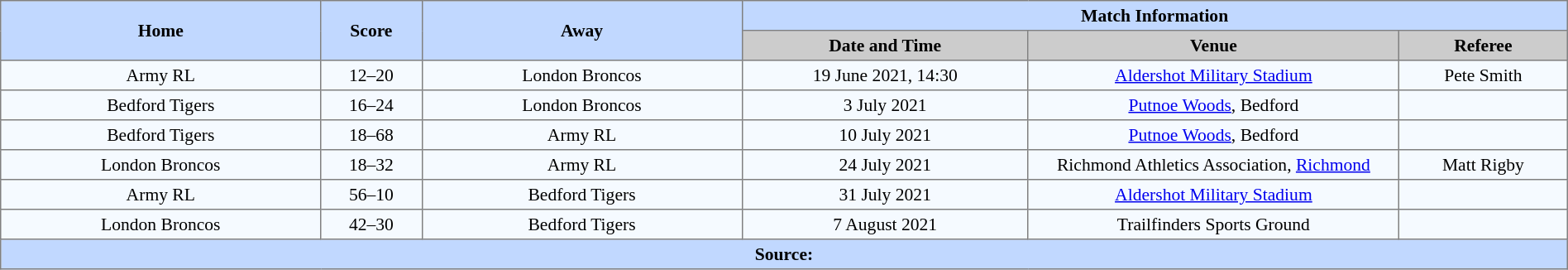<table border=1 style="border-collapse:collapse; font-size:90%; text-align:center;" cellpadding=3 cellspacing=0 width=100%>
<tr style="background:#C1D8ff;">
<th scope="col" rowspan=2 width=19%>Home</th>
<th scope="col" rowspan=2 width=6%>Score</th>
<th scope="col" rowspan=2 width=19%>Away</th>
<th colspan=3>Match Information</th>
</tr>
<tr style="background:#CCCCCC;">
<th scope="col" width=17%>Date and Time</th>
<th scope="col" width=22%>Venue</th>
<th scope="col" width=10%>Referee</th>
</tr>
<tr style="background:#F5FAFF;">
<td>Army RL</td>
<td>12–20</td>
<td>London Broncos</td>
<td>19 June 2021, 14:30</td>
<td><a href='#'>Aldershot Military Stadium</a></td>
<td>Pete Smith</td>
</tr>
<tr style="background:#F5FAFF;">
<td>Bedford Tigers</td>
<td>16–24</td>
<td>London Broncos</td>
<td>3 July 2021</td>
<td><a href='#'>Putnoe Woods</a>, Bedford</td>
<td></td>
</tr>
<tr style="background:#F5FAFF;">
<td>Bedford Tigers</td>
<td>18–68</td>
<td>Army RL</td>
<td>10 July 2021</td>
<td><a href='#'>Putnoe Woods</a>, Bedford</td>
<td></td>
</tr>
<tr style="background:#F5FAFF;">
<td>London Broncos</td>
<td>18–32</td>
<td>Army RL</td>
<td>24 July 2021</td>
<td>Richmond Athletics Association, <a href='#'>Richmond</a></td>
<td>Matt Rigby</td>
</tr>
<tr style="background:#F5FAFF;">
<td>Army RL</td>
<td>56–10</td>
<td>Bedford Tigers</td>
<td>31 July 2021</td>
<td><a href='#'>Aldershot Military Stadium</a></td>
<td></td>
</tr>
<tr style="background:#F5FAFF;">
<td>London Broncos</td>
<td>42–30</td>
<td>Bedford Tigers</td>
<td>7 August 2021</td>
<td>Trailfinders Sports Ground</td>
<td></td>
</tr>
<tr style="background:#c1d8ff;">
<th colspan=7>Source:</th>
</tr>
</table>
